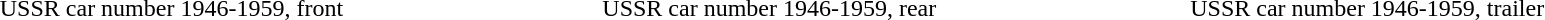<table class="graytable" style="text-align:center">
<tr>
<td width="20%"></td>
<td width="20%"></td>
<td width="20%"></td>
</tr>
<tr>
<td>USSR car number 1946-1959, front</td>
<td>USSR car number 1946-1959, rear</td>
<td>USSR car number 1946-1959, trailer</td>
</tr>
</table>
